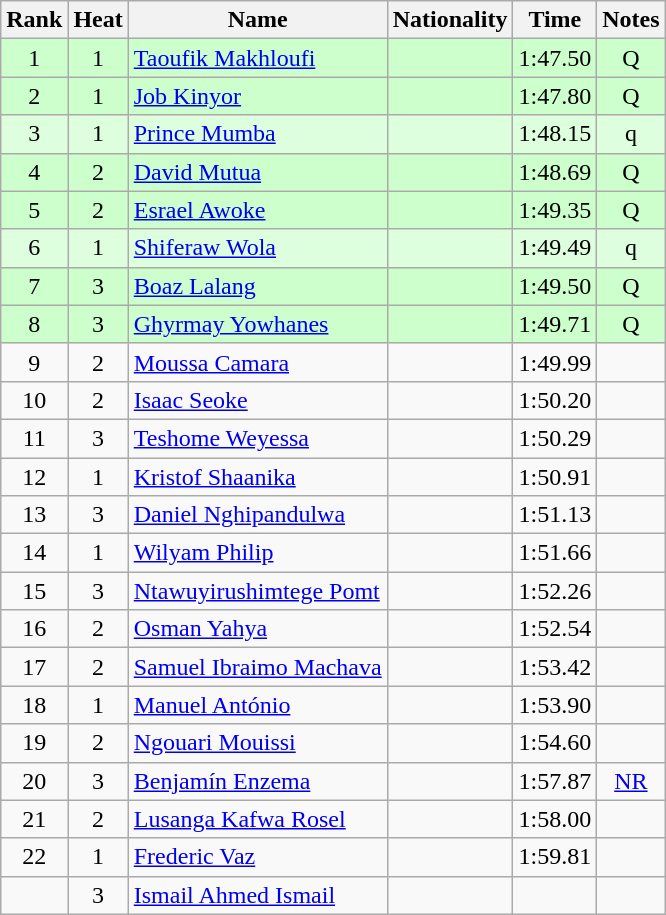<table class="wikitable sortable" style="text-align:center">
<tr>
<th>Rank</th>
<th>Heat</th>
<th>Name</th>
<th>Nationality</th>
<th>Time</th>
<th>Notes</th>
</tr>
<tr bgcolor=ccffcc>
<td>1</td>
<td>1</td>
<td align=left><a href='#'>Taoufik Makhloufi</a></td>
<td align=left></td>
<td>1:47.50</td>
<td>Q</td>
</tr>
<tr bgcolor=ccffcc>
<td>2</td>
<td>1</td>
<td align=left><a href='#'>Job Kinyor</a></td>
<td align=left></td>
<td>1:47.80</td>
<td>Q</td>
</tr>
<tr bgcolor=ddffdd>
<td>3</td>
<td>1</td>
<td align=left><a href='#'>Prince Mumba</a></td>
<td align=left></td>
<td>1:48.15</td>
<td>q</td>
</tr>
<tr bgcolor=ccffcc>
<td>4</td>
<td>2</td>
<td align=left><a href='#'>David Mutua</a></td>
<td align=left></td>
<td>1:48.69</td>
<td>Q</td>
</tr>
<tr bgcolor=ccffcc>
<td>5</td>
<td>2</td>
<td align=left><a href='#'>Esrael Awoke</a></td>
<td align=left></td>
<td>1:49.35</td>
<td>Q</td>
</tr>
<tr bgcolor=ddffdd>
<td>6</td>
<td>1</td>
<td align=left><a href='#'>Shiferaw Wola</a></td>
<td align=left></td>
<td>1:49.49</td>
<td>q</td>
</tr>
<tr bgcolor=ccffcc>
<td>7</td>
<td>3</td>
<td align=left><a href='#'>Boaz Lalang</a></td>
<td align=left></td>
<td>1:49.50</td>
<td>Q</td>
</tr>
<tr bgcolor=ccffcc>
<td>8</td>
<td>3</td>
<td align=left><a href='#'>Ghyrmay Yowhanes</a></td>
<td align=left></td>
<td>1:49.71</td>
<td>Q</td>
</tr>
<tr>
<td>9</td>
<td>2</td>
<td align=left><a href='#'>Moussa Camara</a></td>
<td align=left></td>
<td>1:49.99</td>
<td></td>
</tr>
<tr>
<td>10</td>
<td>2</td>
<td align=left><a href='#'>Isaac Seoke</a></td>
<td align=left></td>
<td>1:50.20</td>
<td></td>
</tr>
<tr>
<td>11</td>
<td>3</td>
<td align=left><a href='#'>Teshome Weyessa</a></td>
<td align=left></td>
<td>1:50.29</td>
<td></td>
</tr>
<tr>
<td>12</td>
<td>1</td>
<td align=left><a href='#'>Kristof Shaanika</a></td>
<td align=left></td>
<td>1:50.91</td>
<td></td>
</tr>
<tr>
<td>13</td>
<td>3</td>
<td align=left><a href='#'>Daniel Nghipandulwa</a></td>
<td align=left></td>
<td>1:51.13</td>
<td></td>
</tr>
<tr>
<td>14</td>
<td>1</td>
<td align=left><a href='#'>Wilyam Philip</a></td>
<td align=left></td>
<td>1:51.66</td>
<td></td>
</tr>
<tr>
<td>15</td>
<td>3</td>
<td align=left><a href='#'>Ntawuyirushimtege Pomt</a></td>
<td align=left></td>
<td>1:52.26</td>
<td></td>
</tr>
<tr>
<td>16</td>
<td>2</td>
<td align=left><a href='#'>Osman Yahya</a></td>
<td align=left></td>
<td>1:52.54</td>
<td></td>
</tr>
<tr>
<td>17</td>
<td>2</td>
<td align=left><a href='#'>Samuel Ibraimo Machava</a></td>
<td align=left></td>
<td>1:53.42</td>
<td></td>
</tr>
<tr>
<td>18</td>
<td>1</td>
<td align=left><a href='#'>Manuel António</a></td>
<td align=left></td>
<td>1:53.90</td>
<td></td>
</tr>
<tr>
<td>19</td>
<td>2</td>
<td align=left><a href='#'>Ngouari Mouissi</a></td>
<td align=left></td>
<td>1:54.60</td>
<td></td>
</tr>
<tr>
<td>20</td>
<td>3</td>
<td align=left><a href='#'>Benjamín Enzema</a></td>
<td align=left></td>
<td>1:57.87</td>
<td><a href='#'>NR</a></td>
</tr>
<tr>
<td>21</td>
<td>2</td>
<td align=left><a href='#'>Lusanga Kafwa Rosel</a></td>
<td align=left></td>
<td>1:58.00</td>
<td></td>
</tr>
<tr>
<td>22</td>
<td>1</td>
<td align=left><a href='#'>Frederic Vaz</a></td>
<td align=left></td>
<td>1:59.81</td>
<td></td>
</tr>
<tr>
<td></td>
<td>3</td>
<td align=left><a href='#'>Ismail Ahmed Ismail</a></td>
<td align=left></td>
<td></td>
<td></td>
</tr>
</table>
